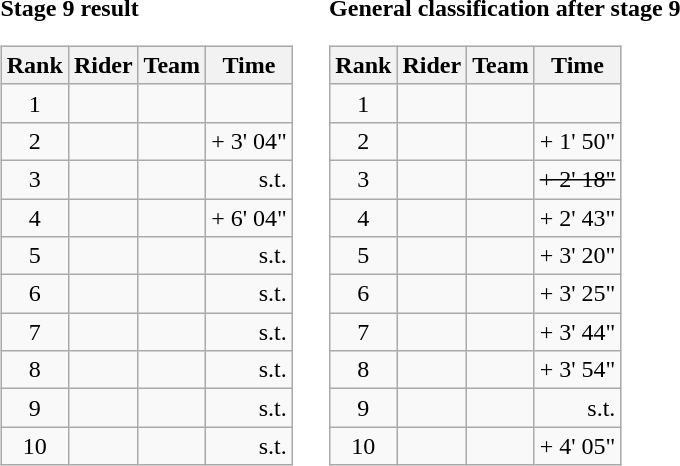<table>
<tr>
<td><strong>Stage 9 result</strong><br><table class="wikitable">
<tr>
<th scope="col">Rank</th>
<th scope="col">Rider</th>
<th scope="col">Team</th>
<th scope="col">Time</th>
</tr>
<tr>
<td style="text-align:center;">1</td>
<td></td>
<td></td>
<td style="text-align:right;"></td>
</tr>
<tr>
<td style="text-align:center;">2</td>
<td></td>
<td></td>
<td style="text-align:right;">+ 3' 04"</td>
</tr>
<tr>
<td style="text-align:center;">3</td>
<td></td>
<td></td>
<td style="text-align:right;">s.t.</td>
</tr>
<tr>
<td style="text-align:center;">4</td>
<td></td>
<td></td>
<td style="text-align:right;">+ 6' 04"</td>
</tr>
<tr>
<td style="text-align:center;">5</td>
<td></td>
<td></td>
<td style="text-align:right;">s.t.</td>
</tr>
<tr>
<td style="text-align:center;">6</td>
<td></td>
<td></td>
<td style="text-align:right;">s.t.</td>
</tr>
<tr>
<td style="text-align:center;">7</td>
<td></td>
<td></td>
<td style="text-align:right;">s.t.</td>
</tr>
<tr>
<td style="text-align:center;">8</td>
<td></td>
<td></td>
<td style="text-align:right;">s.t.</td>
</tr>
<tr>
<td style="text-align:center;">9</td>
<td></td>
<td></td>
<td style="text-align:right;">s.t.</td>
</tr>
<tr>
<td style="text-align:center;">10</td>
<td></td>
<td></td>
<td style="text-align:right;">s.t.</td>
</tr>
</table>
</td>
<td></td>
<td><strong>General classification after stage 9</strong><br><table class="wikitable">
<tr>
<th scope="col">Rank</th>
<th scope="col">Rider</th>
<th scope="col">Team</th>
<th scope="col">Time</th>
</tr>
<tr>
<td style="text-align:center;">1</td>
<td> </td>
<td></td>
<td style="text-align:right;"></td>
</tr>
<tr>
<td style="text-align:center;">2</td>
<td></td>
<td></td>
<td style="text-align:right;">+ 1' 50"</td>
</tr>
<tr>
<td style="text-align:center;">3</td>
<td><del></del></td>
<td><del></del></td>
<td style="text-align:right;"><del>+ 2' 18"</del></td>
</tr>
<tr>
<td style="text-align:center;">4</td>
<td></td>
<td></td>
<td style="text-align:right;">+ 2' 43"</td>
</tr>
<tr>
<td style="text-align:center;">5</td>
<td></td>
<td></td>
<td style="text-align:right;">+ 3' 20"</td>
</tr>
<tr>
<td style="text-align:center;">6</td>
<td></td>
<td></td>
<td style="text-align:right;">+ 3' 25"</td>
</tr>
<tr>
<td style="text-align:center;">7</td>
<td></td>
<td></td>
<td style="text-align:right;">+ 3' 44"</td>
</tr>
<tr>
<td style="text-align:center;">8</td>
<td></td>
<td></td>
<td style="text-align:right;">+ 3' 54"</td>
</tr>
<tr>
<td style="text-align:center;">9</td>
<td></td>
<td></td>
<td style="text-align:right;">s.t.</td>
</tr>
<tr>
<td style="text-align:center;">10</td>
<td></td>
<td></td>
<td style="text-align:right;">+ 4' 05"</td>
</tr>
</table>
</td>
</tr>
</table>
